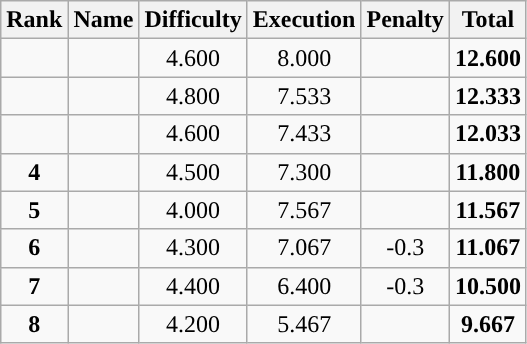<table class="wikitable sortable" style="text-align:center">
<tr>
<th>Rank</th>
<th>Name</th>
<th>Difficulty</th>
<th>Execution</th>
<th>Penalty</th>
<th>Total</th>
</tr>
<tr>
<td></td>
<td align="left"></td>
<td>4.600</td>
<td>8.000</td>
<td></td>
<td><strong>12.600</strong></td>
</tr>
<tr>
<td></td>
<td align="left"></td>
<td>4.800</td>
<td>7.533</td>
<td></td>
<td><strong>12.333</strong></td>
</tr>
<tr>
<td></td>
<td align="left"></td>
<td>4.600</td>
<td>7.433</td>
<td></td>
<td><strong>12.033</strong></td>
</tr>
<tr>
<td><strong>4</strong></td>
<td align="left"></td>
<td>4.500</td>
<td>7.300</td>
<td></td>
<td><strong>11.800</strong></td>
</tr>
<tr>
<td><strong>5</strong></td>
<td align="left"></td>
<td>4.000</td>
<td>7.567</td>
<td></td>
<td><strong>11.567</strong></td>
</tr>
<tr>
<td><strong>6</strong></td>
<td align="left"></td>
<td>4.300</td>
<td>7.067</td>
<td>-0.3</td>
<td><strong>11.067</strong></td>
</tr>
<tr>
<td><strong>7</strong></td>
<td align="left"></td>
<td>4.400</td>
<td>6.400</td>
<td>-0.3</td>
<td><strong>10.500</strong></td>
</tr>
<tr>
<td><strong>8</strong></td>
<td align="left"></td>
<td>4.200</td>
<td>5.467</td>
<td></td>
<td><strong>9.667</strong></td>
</tr>
</table>
